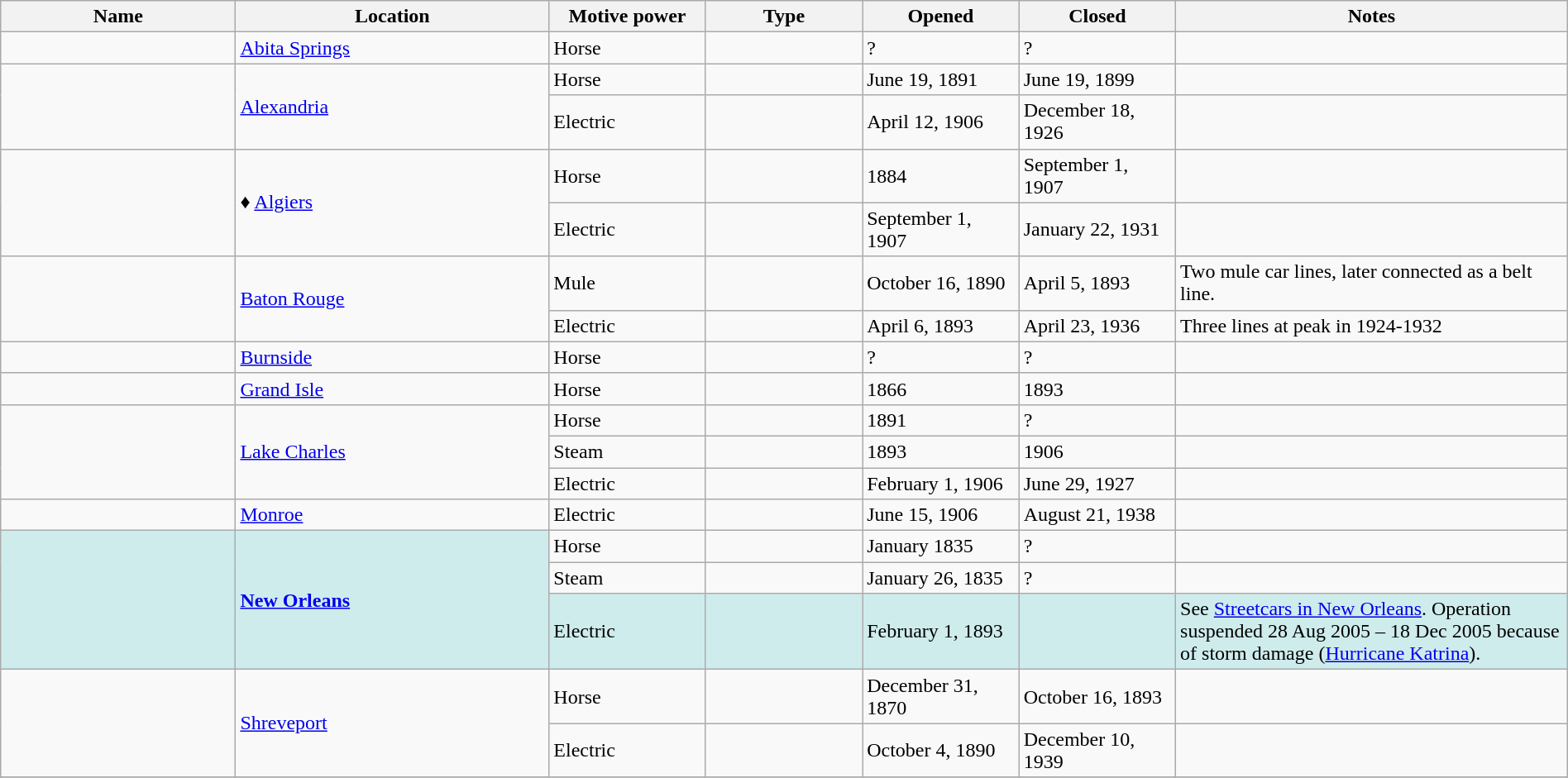<table class="wikitable sortable" width=100%>
<tr>
<th width=15%>Name</th>
<th width=20%>Location</th>
<th width=10%>Motive power</th>
<th width=10%>Type</th>
<th width=10%>Opened</th>
<th width=10%>Closed</th>
<th class="unsortable" width=25%>Notes</th>
</tr>
<tr>
<td> </td>
<td><a href='#'>Abita Springs</a></td>
<td>Horse</td>
<td> </td>
<td>?</td>
<td>?</td>
<td> </td>
</tr>
<tr>
<td rowspan="2"> </td>
<td rowspan="2"><a href='#'>Alexandria</a></td>
<td>Horse</td>
<td> </td>
<td>June 19, 1891</td>
<td>June 19, 1899</td>
<td> </td>
</tr>
<tr>
<td>Electric</td>
<td> </td>
<td>April 12, 1906</td>
<td>December 18, 1926</td>
<td> </td>
</tr>
<tr>
<td rowspan="2"> </td>
<td rowspan="2">♦ <a href='#'>Algiers</a></td>
<td>Horse</td>
<td> </td>
<td>1884</td>
<td>September 1, 1907</td>
<td> </td>
</tr>
<tr>
<td>Electric</td>
<td> </td>
<td>September 1, 1907</td>
<td>January 22, 1931</td>
<td> </td>
</tr>
<tr>
<td rowspan="2"> </td>
<td rowspan="2"><a href='#'>Baton Rouge</a></td>
<td>Mule</td>
<td> </td>
<td>October 16, 1890</td>
<td>April 5, 1893</td>
<td>Two mule car lines, later connected as a belt line.</td>
</tr>
<tr>
<td>Electric</td>
<td> </td>
<td>April 6, 1893</td>
<td>April 23, 1936</td>
<td>Three lines at peak in 1924-1932</td>
</tr>
<tr>
<td> </td>
<td><a href='#'>Burnside</a></td>
<td>Horse</td>
<td> </td>
<td>?</td>
<td>?</td>
<td> </td>
</tr>
<tr>
<td> </td>
<td><a href='#'>Grand Isle</a></td>
<td>Horse</td>
<td> </td>
<td>1866</td>
<td>1893</td>
<td> </td>
</tr>
<tr>
<td rowspan="3"> </td>
<td rowspan="3"><a href='#'>Lake Charles</a></td>
<td>Horse</td>
<td> </td>
<td>1891</td>
<td>?</td>
<td> </td>
</tr>
<tr>
<td>Steam</td>
<td> </td>
<td>1893</td>
<td>1906</td>
<td> </td>
</tr>
<tr>
<td>Electric</td>
<td> </td>
<td>February 1, 1906</td>
<td>June 29, 1927</td>
<td> </td>
</tr>
<tr>
<td> </td>
<td><a href='#'>Monroe</a></td>
<td>Electric</td>
<td> </td>
<td>June 15, 1906</td>
<td>August 21, 1938</td>
<td> </td>
</tr>
<tr>
<td rowspan="3" style="background:#CFECEC"> </td>
<td rowspan="3" style="background:#CFECEC"><strong><a href='#'>New Orleans</a></strong></td>
<td>Horse</td>
<td> </td>
<td>January 1835</td>
<td>?</td>
<td> </td>
</tr>
<tr>
<td>Steam</td>
<td> </td>
<td>January 26, 1835</td>
<td>?</td>
<td> </td>
</tr>
<tr style="background:#CFECEC">
<td>Electric</td>
<td> </td>
<td>February 1, 1893</td>
<td> </td>
<td>See <a href='#'>Streetcars in New Orleans</a>.  Operation suspended 28 Aug 2005 – 18 Dec 2005 because of storm damage (<a href='#'>Hurricane Katrina</a>).</td>
</tr>
<tr>
<td rowspan="2"> </td>
<td rowspan="2"><a href='#'>Shreveport</a></td>
<td>Horse</td>
<td> </td>
<td>December 31, 1870</td>
<td>October 16, 1893</td>
<td> </td>
</tr>
<tr>
<td>Electric</td>
<td> </td>
<td>October 4, 1890</td>
<td>December 10, 1939</td>
<td> </td>
</tr>
<tr>
</tr>
</table>
